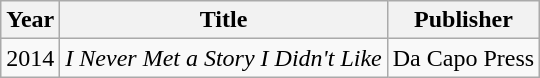<table class="wikitable">
<tr>
<th>Year</th>
<th>Title</th>
<th>Publisher</th>
</tr>
<tr>
<td>2014</td>
<td><em>I Never Met a Story I Didn't Like</em></td>
<td>Da Capo Press</td>
</tr>
</table>
